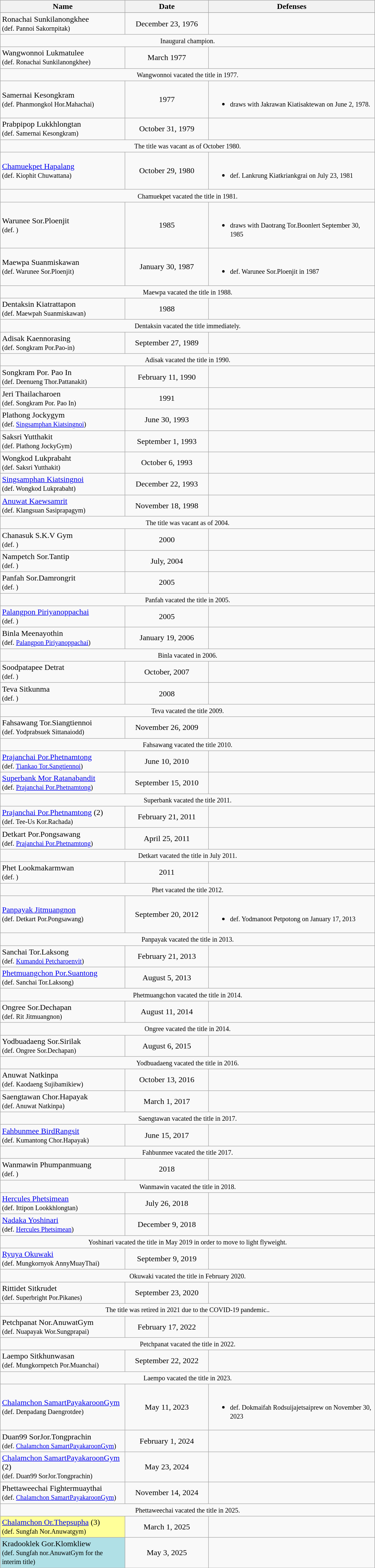<table class="wikitable" width=60%>
<tr>
<th width=30%>Name</th>
<th width=20%>Date</th>
<th width=40%>Defenses</th>
</tr>
<tr>
</tr>
<tr>
<td align=left> Ronachai Sunkilanongkhee <br><small>(def. Pannoi Sakornpitak)</small></td>
<td align=center>December 23, 1976</td>
<td></td>
</tr>
<tr>
<td colspan=4 align=center><small>Inaugural champion.</small></td>
</tr>
<tr>
<td align=left> Wangwonnoi Lukmatulee <br><small>(def. Ronachai Sunkilanongkhee)</small></td>
<td align=center>March 1977</td>
<td></td>
</tr>
<tr>
<td colspan=4 align=center><small>Wangwonnoi vacated the title in 1977.</small></td>
</tr>
<tr>
<td align=left> Samernai Kesongkram <br><small>(def. Phanmongkol Hor.Mahachai)</small></td>
<td align=center>1977</td>
<td><br><ul><li><small>draws with Jakrawan Kiatisaktewan on June 2, 1978.</small></li></ul></td>
</tr>
<tr>
<td align=left> Prabpipop Lukkhlongtan <br><small>(def. Samernai Kesongkram)</small></td>
<td align=center>October 31, 1979</td>
<td></td>
</tr>
<tr>
<td colspan=4 align=center><small>The title was vacant as of October 1980.</small></td>
</tr>
<tr>
<td align=left> <a href='#'>Chamuekpet Hapalang</a> <br><small>(def. Kiophit Chuwattana)</small></td>
<td align=center>October 29, 1980</td>
<td><br><ul><li><small>def. Lankrung Kiatkriankgrai on July 23, 1981</small></li></ul></td>
</tr>
<tr>
<td colspan=4 align=center><small>Chamuekpet vacated the title in 1981.</small></td>
</tr>
<tr>
<td align=left> Warunee Sor.Ploenjit <br><small>(def. )</small></td>
<td align=center>1985</td>
<td><br><ul><li><small>draws with Daotrang Tor.Boonlert September 30, 1985</small></li></ul></td>
</tr>
<tr>
<td align=left> Maewpa Suanmiskawan <br><small>(def. Warunee Sor.Ploenjit)</small></td>
<td align=center>January 30, 1987</td>
<td><br><ul><li><small>def. Warunee Sor.Ploenjit in 1987</small></li></ul></td>
</tr>
<tr>
<td colspan=4 align=center><small>Maewpa vacated the title in 1988.</small></td>
</tr>
<tr>
<td align=left> Dentaksin Kiatrattapon <br><small>(def. Maewpah Suanmiskawan)</small></td>
<td align=center>1988</td>
<td></td>
</tr>
<tr>
<td colspan=4 align=center><small>Dentaksin vacated the title immediately.</small></td>
</tr>
<tr>
<td align=left> Adisak Kaennorasing <br><small>(def. Songkram Por.Pao-in)</small></td>
<td align=center>September 27, 1989</td>
<td></td>
</tr>
<tr>
<td colspan=4 align=center><small>Adisak vacated the title in 1990.</small></td>
</tr>
<tr>
<td align=left> Songkram Por. Pao In <br><small>(def. Deenueng Thor.Pattanakit)</small></td>
<td align=center>February 11, 1990</td>
<td></td>
</tr>
<tr>
<td align=left> Jeri Thailacharoen <br><small>(def. Songkram Por. Pao In)</small></td>
<td align=center>1991</td>
<td></td>
</tr>
<tr>
<td align=left> Plathong Jockygym <br><small>(def. <a href='#'>Singsamphan Kiatsingnoi</a>)</small></td>
<td align=center>June 30, 1993</td>
<td></td>
</tr>
<tr>
<td align=left> Saksri Yutthakit <br><small>(def. Plathong JockyGym)</small></td>
<td align=center>September 1, 1993</td>
<td></td>
</tr>
<tr>
<td align=left> Wongkod Lukprabaht <br><small>(def. Saksri Yutthakit)</small></td>
<td align=center>October 6, 1993</td>
<td></td>
</tr>
<tr>
<td align=left> <a href='#'>Singsamphan Kiatsingnoi</a> <br><small>(def. Wongkod Lukprabaht)</small></td>
<td align=center>December 22, 1993</td>
<td></td>
</tr>
<tr>
<td align=left> <a href='#'>Anuwat Kaewsamrit</a> <br><small>(def. Klangsuan Sasiprapagym)</small></td>
<td align=center>November 18, 1998</td>
<td></td>
</tr>
<tr>
<td colspan=4 align=center><small>The title was vacant as of 2004.</small></td>
</tr>
<tr>
<td align=left> Chanasuk S.K.V Gym <br><small>(def. )</small></td>
<td align=center>2000</td>
<td></td>
</tr>
<tr>
<td align=left> Nampetch Sor.Tantip <br><small>(def. )</small></td>
<td align=center>July, 2004</td>
<td></td>
</tr>
<tr>
<td align=left> Panfah Sor.Damrongrit <br><small>(def. )</small></td>
<td align=center>2005</td>
<td></td>
</tr>
<tr>
<td colspan=4 align=center><small>Panfah vacated the title in 2005.</small></td>
</tr>
<tr>
<td align=left> <a href='#'>Palangpon Piriyanoppachai</a> <br><small>(def. )</small></td>
<td align=center>2005</td>
<td></td>
</tr>
<tr>
<td align=left> Binla Meenayothin <br><small>(def. <a href='#'>Palangpon Piriyanoppachai</a>)</small></td>
<td align=center>January 19, 2006</td>
<td></td>
</tr>
<tr>
<td colspan=4 align=center><small>Binla vacated in 2006.</small></td>
</tr>
<tr>
<td align=left> Soodpatapee Detrat <br><small>(def. )</small></td>
<td align=center>October, 2007</td>
<td></td>
</tr>
<tr>
<td align=left> Teva Sitkunma <br><small>(def. )</small></td>
<td align=center>2008</td>
<td></td>
</tr>
<tr>
<td colspan=4 align=center><small>Teva vacated the title 2009.</small></td>
</tr>
<tr>
<td align=left> Fahsawang Tor.Siangtiennoi <br><small>(def. Yodprabsuek Sittanaiodd)</small></td>
<td align=center>November 26, 2009</td>
<td></td>
</tr>
<tr>
<td colspan=4 align=center><small>Fahsawang vacated the title 2010.</small></td>
</tr>
<tr>
<td align=left> <a href='#'>Prajanchai Por.Phetnamtong</a> <br><small>(def. <a href='#'>Tiankao Tor.Sangtiennoi</a>)</small></td>
<td align=center>June 10, 2010</td>
<td></td>
</tr>
<tr>
<td align=left> <a href='#'>Superbank Mor Ratanabandit</a> <br><small>(def. <a href='#'>Prajanchai Por.Phetnamtong</a>)</small></td>
<td align=center>September 15, 2010</td>
<td></td>
</tr>
<tr>
<td colspan=4 align=center><small>Superbank vacated the title 2011.</small></td>
</tr>
<tr>
<td align=left> <a href='#'>Prajanchai Por.Phetnamtong</a> (2) <br><small>(def. Tee-Us Kor.Rachada)</small></td>
<td align=center>February 21, 2011</td>
<td></td>
</tr>
<tr>
<td align=left> Detkart Por.Pongsawang <br><small>(def. <a href='#'>Prajanchai Por.Phetnamtong</a>)</small></td>
<td align=center>April 25, 2011</td>
<td></td>
</tr>
<tr>
<td colspan=4 align=center><small>Detkart vacated the title in July 2011.</small></td>
</tr>
<tr>
<td align=left> Phet Lookmakarmwan <br><small>(def. )</small></td>
<td align=center>2011</td>
<td></td>
</tr>
<tr>
<td colspan=4 align=center><small>Phet vacated the title 2012.</small></td>
</tr>
<tr>
<td align=left> <a href='#'>Panpayak Jitmuangnon</a> <br><small>(def. Detkart Por.Pongsawang)</small></td>
<td align=center>September 20, 2012</td>
<td><br><ul><li><small>def. Yodmanoot Petpotong on January 17, 2013</small></li></ul></td>
</tr>
<tr>
<td colspan=4 align=center><small>Panpayak vacated the title in 2013.</small></td>
</tr>
<tr>
<td align=left> Sanchai Tor.Laksong <br><small>(def. <a href='#'>Kumandoi Petcharoenvit</a>)</small></td>
<td align=center>February 21, 2013</td>
<td></td>
</tr>
<tr>
<td align=left> <a href='#'>Phetmuangchon Por.Suantong</a> <br><small>(def. Sanchai Tor.Laksong)</small></td>
<td align=center>August 5, 2013</td>
<td></td>
</tr>
<tr>
<td colspan=4 align=center><small>Phetmuangchon vacated the title in 2014.</small></td>
</tr>
<tr>
<td align=left> Ongree Sor.Dechapan <br><small>(def. Rit Jitmuangnon)</small></td>
<td align=center>August 11, 2014</td>
<td></td>
</tr>
<tr>
<td colspan=4 align=center><small>Ongree vacated the title in 2014.</small></td>
</tr>
<tr>
<td align=left> Yodbuadaeng Sor.Sirilak <br><small>(def. Ongree Sor.Dechapan)</small></td>
<td align=center>August 6, 2015</td>
<td></td>
</tr>
<tr>
<td colspan=4 align=center><small>Yodbuadaeng vacated the title in 2016.</small></td>
</tr>
<tr>
<td align=left> Anuwat Natkinpa <br><small>(def. Kaodaeng Sujibamikiew)</small></td>
<td align=center>October 13, 2016</td>
<td></td>
</tr>
<tr>
<td align=left> Saengtawan Chor.Hapayak <br><small>(def. Anuwat Natkinpa)</small></td>
<td align=center>March 1, 2017</td>
<td></td>
</tr>
<tr>
<td colspan=4 align=center><small>Saengtawan vacated the title in 2017.</small></td>
</tr>
<tr>
<td align=left> <a href='#'>Fahbunmee BirdRangsit</a> <br><small>(def. Kumantong Chor.Hapayak)</small></td>
<td align=center>June 15, 2017</td>
<td></td>
</tr>
<tr>
<td colspan=4 align=center><small>Fahbunmee vacated the title 2017.</small></td>
</tr>
<tr>
<td align=left> Wanmawin Phumpanmuang <br><small>(def. )</small></td>
<td align=center>2018</td>
<td></td>
</tr>
<tr>
<td colspan=4 align=center><small>Wanmawin vacated the title in 2018.</small></td>
</tr>
<tr>
<td align=left> <a href='#'>Hercules Phetsimean</a> <br><small>(def. Ittipon Lookkhlongtan)</small></td>
<td align=center>July 26, 2018</td>
<td></td>
</tr>
<tr>
<td align=left> <a href='#'>Nadaka Yoshinari</a> <br><small>(def. <a href='#'>Hercules Phetsimean</a>)</small></td>
<td align=center>December 9, 2018</td>
<td></td>
</tr>
<tr>
<td colspan=4 align=center><small>Yoshinari vacated the title in May 2019 in order to move to light flyweight.</small></td>
</tr>
<tr>
<td align=left> <a href='#'>Ryuya Okuwaki</a> <br><small>(def. Mungkornyok AnnyMuayThai)</small></td>
<td align=center>September 9, 2019</td>
<td></td>
</tr>
<tr>
<td colspan=4 align=center><small>Okuwaki vacated the title in February 2020.</small></td>
</tr>
<tr>
<td align=left> Rittidet Sitkrudet <br><small>(def. Superbright Por.Pikanes)</small></td>
<td align=center>September 23, 2020</td>
<td></td>
</tr>
<tr>
<td colspan=4 align=center><small>The title was retired in 2021 due to the COVID-19 pandemic..</small></td>
</tr>
<tr>
<td align=left> Petchpanat Nor.AnuwatGym <br><small>(def. Nuapayak Wor.Sungprapai)</small></td>
<td align=center>February 17, 2022</td>
<td></td>
</tr>
<tr>
<td colspan=4 align=center><small>Petchpanat vacated the title in 2022.</small></td>
</tr>
<tr>
<td align=left> Laempo Sitkhunwasan <br><small>(def. Mungkornpetch Por.Muanchai)</small></td>
<td align=center>September 22, 2022</td>
<td></td>
</tr>
<tr>
<td colspan=4 align=center><small>Laempo vacated the title in 2023.</small></td>
</tr>
<tr>
<td align=left> <a href='#'>Chalamchon SamartPayakaroonGym</a><br><small>(def. Denpadang Daengrotdee)</small></td>
<td align=center>May 11, 2023</td>
<td><br><ul><li><small>def. Dokmaifah Rodsuijajetsaiprew on November 30, 2023</small></li></ul></td>
</tr>
<tr>
<td align=left> Duan99 SorJor.Tongprachin<br><small>(def. <a href='#'>Chalamchon SamartPayakaroonGym</a>)</small></td>
<td align=center>February 1, 2024</td>
<td></td>
</tr>
<tr>
<td align=left> <a href='#'>Chalamchon SamartPayakaroonGym</a> (2)<br><small>(def. Duan99 SorJor.Tongprachin)</small></td>
<td align=center>May 23, 2024</td>
<td></td>
</tr>
<tr>
<td align=left> Phettaweechai Fightermuaythai <br><small>(def. <a href='#'>Chalamchon SamartPayakaroonGym</a>)</small></td>
<td align=center>November 14, 2024</td>
<td></td>
</tr>
<tr>
<td colspan=4 align=center><small>Phettaweechai vacated the title in 2025.</small></td>
</tr>
<tr>
<td align=left bgcolor="#FFFF99"> <a href='#'>Chalamchon Or.Thepsupha</a> (3) <br><small>(def. Sungfah Nor.Anuwatgym)</small></td>
<td align=center>March 1, 2025</td>
<td></td>
</tr>
<tr>
<td align=left bgcolor="B0E0E6"> Kradooklek Gor.Klomkliew<br><small>(def. Sungfah nor.AnuwatGym for the interim title)</small></td>
<td align=center>May 3, 2025</td>
<td></td>
</tr>
<tr>
</tr>
</table>
